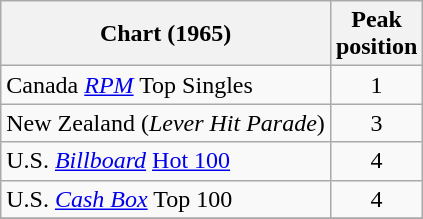<table class="wikitable sortable">
<tr>
<th>Chart (1965)</th>
<th>Peak<br>position</th>
</tr>
<tr>
<td>Canada <em><a href='#'>RPM</a></em> Top Singles</td>
<td style="text-align:center;">1</td>
</tr>
<tr>
<td>New Zealand (<em>Lever Hit Parade</em>)</td>
<td style="text-align:center;">3</td>
</tr>
<tr>
<td>U.S. <em><a href='#'>Billboard</a></em> <a href='#'>Hot 100</a></td>
<td style="text-align:center;">4</td>
</tr>
<tr>
<td>U.S. <a href='#'><em>Cash Box</em></a> Top 100</td>
<td align="center">4</td>
</tr>
<tr>
</tr>
</table>
